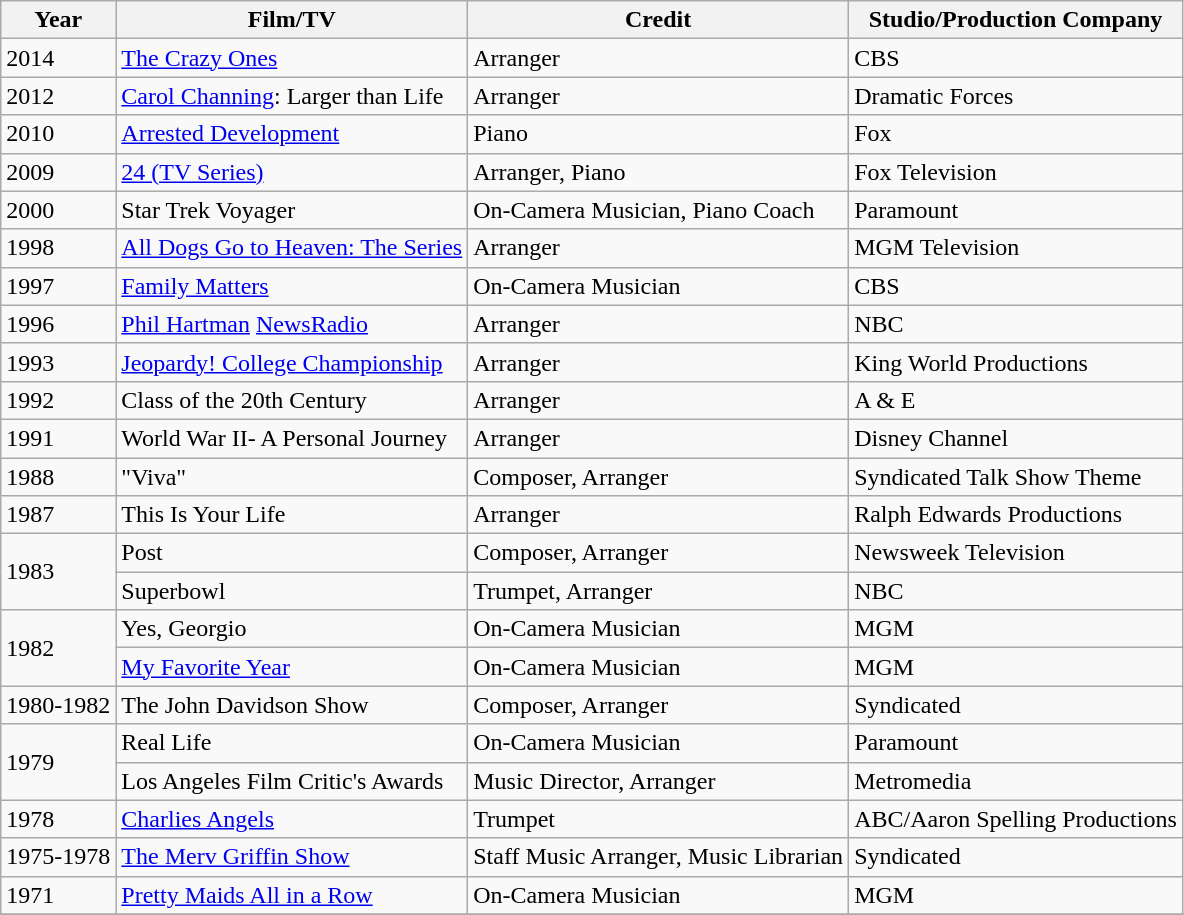<table class="wikitable">
<tr>
<th>Year</th>
<th>Film/TV</th>
<th>Credit</th>
<th>Studio/Production Company</th>
</tr>
<tr>
<td rowspan="1">2014</td>
<td><a href='#'>The Crazy Ones</a></td>
<td>Arranger</td>
<td>CBS</td>
</tr>
<tr>
<td rowspan="1">2012</td>
<td><a href='#'>Carol Channing</a>: Larger than Life</td>
<td>Arranger</td>
<td>Dramatic Forces</td>
</tr>
<tr>
<td rowspan="1">2010</td>
<td><a href='#'>Arrested Development</a></td>
<td>Piano</td>
<td>Fox</td>
</tr>
<tr>
<td rowspan="1">2009</td>
<td><a href='#'>24 (TV Series)</a></td>
<td>Arranger, Piano</td>
<td>Fox Television</td>
</tr>
<tr>
<td rowspan="1">2000</td>
<td>Star Trek Voyager</td>
<td>On-Camera Musician, Piano Coach</td>
<td>Paramount</td>
</tr>
<tr>
<td rowspan="1">1998</td>
<td><a href='#'>All Dogs Go to Heaven: The Series</a></td>
<td>Arranger</td>
<td>MGM Television</td>
</tr>
<tr>
<td rowspan="1">1997</td>
<td><a href='#'>Family Matters</a></td>
<td>On-Camera Musician</td>
<td>CBS</td>
</tr>
<tr>
<td rowspan="1">1996</td>
<td><a href='#'>Phil Hartman</a> <a href='#'>NewsRadio</a></td>
<td>Arranger</td>
<td>NBC</td>
</tr>
<tr>
<td rowspan="1">1993</td>
<td><a href='#'>Jeopardy! College Championship</a></td>
<td>Arranger</td>
<td>King World Productions</td>
</tr>
<tr>
<td rowspan="1">1992</td>
<td>Class of the 20th Century</td>
<td>Arranger</td>
<td>A & E</td>
</tr>
<tr>
<td rowspan="1">1991</td>
<td>World War II- A Personal Journey</td>
<td>Arranger</td>
<td>Disney Channel</td>
</tr>
<tr>
<td rowspan="1">1988</td>
<td>"Viva"</td>
<td>Composer, Arranger</td>
<td>Syndicated Talk Show Theme</td>
</tr>
<tr>
<td rowspan="1">1987</td>
<td>This Is Your Life</td>
<td>Arranger</td>
<td>Ralph Edwards Productions</td>
</tr>
<tr>
<td rowspan="2">1983</td>
<td>Post</td>
<td>Composer, Arranger</td>
<td>Newsweek Television</td>
</tr>
<tr>
<td>Superbowl</td>
<td>Trumpet, Arranger</td>
<td>NBC</td>
</tr>
<tr>
<td rowspan="2">1982</td>
<td>Yes, Georgio</td>
<td>On-Camera Musician</td>
<td>MGM</td>
</tr>
<tr>
<td><a href='#'>My Favorite Year</a></td>
<td>On-Camera Musician</td>
<td>MGM</td>
</tr>
<tr>
<td rowspan="1">1980-1982</td>
<td>The John Davidson Show</td>
<td>Composer, Arranger</td>
<td>Syndicated</td>
</tr>
<tr>
<td rowspan="2">1979</td>
<td>Real Life</td>
<td>On-Camera Musician</td>
<td>Paramount</td>
</tr>
<tr>
<td>Los Angeles Film Critic's Awards</td>
<td>Music Director, Arranger</td>
<td>Metromedia</td>
</tr>
<tr>
<td rowspan="1">1978</td>
<td><a href='#'>Charlies Angels</a></td>
<td>Trumpet</td>
<td>ABC/Aaron Spelling Productions</td>
</tr>
<tr>
<td rowspan="1">1975-1978</td>
<td><a href='#'>The Merv Griffin Show</a></td>
<td>Staff Music Arranger, Music Librarian</td>
<td>Syndicated</td>
</tr>
<tr>
<td rowspan="1">1971</td>
<td><a href='#'>Pretty Maids All in a Row</a></td>
<td>On-Camera Musician</td>
<td>MGM</td>
</tr>
<tr>
</tr>
</table>
